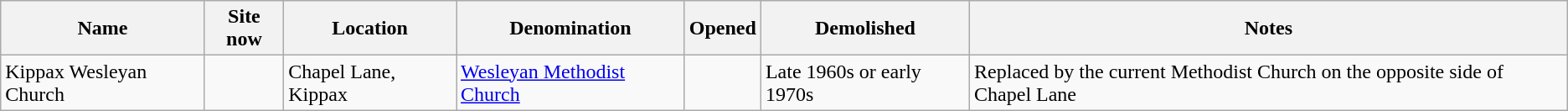<table class="wikitable sortable">
<tr>
<th>Name</th>
<th class="unsortable">Site now</th>
<th>Location</th>
<th>Denomination</th>
<th>Opened</th>
<th>Demolished</th>
<th class="unsortable">Notes</th>
</tr>
<tr>
<td>Kippax Wesleyan Church</td>
<td></td>
<td>Chapel Lane, Kippax</td>
<td><a href='#'>Wesleyan Methodist Church</a></td>
<td></td>
<td>Late 1960s or early 1970s </td>
<td>Replaced by the current Methodist Church on the opposite side of Chapel Lane</td>
</tr>
</table>
